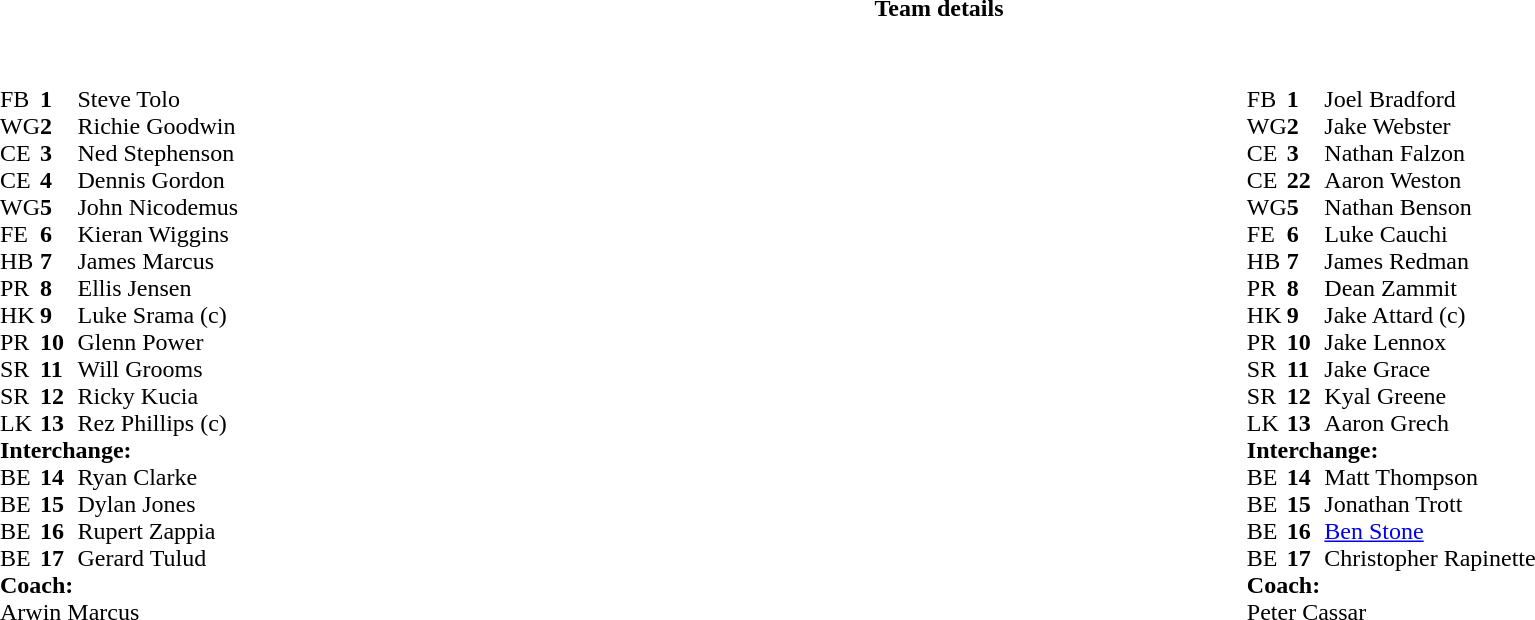<table border="0" width="100%" class="collapsible collapsed">
<tr>
<th>Team details</th>
</tr>
<tr>
<td><br><table width="100%">
<tr>
<td valign="top" width="50%"><br><table style="font-size: 100%" cellspacing="0" cellpadding="0">
<tr>
<th width="25"></th>
<th width="25"></th>
<th></th>
<th width="25"></th>
</tr>
<tr>
<td>FB</td>
<td><strong>1</strong></td>
<td>Steve Tolo</td>
</tr>
<tr>
<td>WG</td>
<td><strong>2</strong></td>
<td>Richie Goodwin</td>
</tr>
<tr>
<td>CE</td>
<td><strong>3</strong></td>
<td>Ned Stephenson</td>
</tr>
<tr>
<td>CE</td>
<td><strong>4</strong></td>
<td>Dennis Gordon</td>
</tr>
<tr>
<td>WG</td>
<td><strong>5</strong></td>
<td>John Nicodemus</td>
</tr>
<tr>
<td>FE</td>
<td><strong>6</strong></td>
<td>Kieran Wiggins</td>
</tr>
<tr>
<td>HB</td>
<td><strong>7</strong></td>
<td>James Marcus</td>
</tr>
<tr>
<td>PR</td>
<td><strong>8</strong></td>
<td>Ellis Jensen</td>
</tr>
<tr>
<td>HK</td>
<td><strong>9</strong></td>
<td>Luke Srama (c)</td>
</tr>
<tr>
<td>PR</td>
<td><strong>10</strong></td>
<td>Glenn Power</td>
</tr>
<tr>
<td>SR</td>
<td><strong>11</strong></td>
<td>Will Grooms</td>
</tr>
<tr>
<td>SR</td>
<td><strong>12</strong></td>
<td>Ricky Kucia</td>
</tr>
<tr>
<td>LK</td>
<td><strong>13</strong></td>
<td>Rez Phillips (c)</td>
</tr>
<tr>
<td colspan=3><strong>Interchange:</strong></td>
</tr>
<tr>
<td>BE</td>
<td><strong>14</strong></td>
<td>Ryan Clarke</td>
</tr>
<tr>
<td>BE</td>
<td><strong>15</strong></td>
<td>Dylan Jones</td>
</tr>
<tr>
<td>BE</td>
<td><strong>16</strong></td>
<td>Rupert Zappia</td>
</tr>
<tr>
<td>BE</td>
<td><strong>17</strong></td>
<td>Gerard Tulud</td>
</tr>
<tr>
<td colspan=3><strong>Coach:</strong></td>
</tr>
<tr>
<td colspan="4"> Arwin Marcus</td>
</tr>
</table>
</td>
<td valign="top" width="50%"><br><table style="font-size: 100%" cellspacing="0" cellpadding="0" align="center">
<tr>
<th width="25"></th>
<th width="25"></th>
<th></th>
<th width="25"></th>
</tr>
<tr>
<td>FB</td>
<td><strong>1</strong></td>
<td>Joel Bradford</td>
</tr>
<tr>
<td>WG</td>
<td><strong>2</strong></td>
<td>Jake Webster</td>
</tr>
<tr>
<td>CE</td>
<td><strong>3</strong></td>
<td>Nathan Falzon</td>
</tr>
<tr>
<td>CE</td>
<td><strong>22</strong></td>
<td>Aaron Weston</td>
</tr>
<tr>
<td>WG</td>
<td><strong>5</strong></td>
<td>Nathan Benson</td>
</tr>
<tr>
<td>FE</td>
<td><strong>6</strong></td>
<td>Luke Cauchi</td>
</tr>
<tr>
<td>HB</td>
<td><strong>7</strong></td>
<td>James Redman</td>
</tr>
<tr>
<td>PR</td>
<td><strong>8</strong></td>
<td>Dean Zammit</td>
</tr>
<tr>
<td>HK</td>
<td><strong>9</strong></td>
<td>Jake Attard (c)</td>
</tr>
<tr>
<td>PR</td>
<td><strong>10</strong></td>
<td>Jake Lennox</td>
</tr>
<tr>
<td>SR</td>
<td><strong>11</strong></td>
<td>Jake Grace</td>
</tr>
<tr>
<td>SR</td>
<td><strong>12</strong></td>
<td>Kyal Greene</td>
</tr>
<tr>
<td>LK</td>
<td><strong>13</strong></td>
<td>Aaron Grech</td>
</tr>
<tr>
<td colspan=3><strong>Interchange:</strong></td>
</tr>
<tr>
<td>BE</td>
<td><strong>14</strong></td>
<td>Matt Thompson</td>
</tr>
<tr>
<td>BE</td>
<td><strong>15</strong></td>
<td>Jonathan Trott</td>
</tr>
<tr>
<td>BE</td>
<td><strong>16</strong></td>
<td><a href='#'>Ben Stone</a></td>
</tr>
<tr>
<td>BE</td>
<td><strong>17</strong></td>
<td>Christopher Rapinette</td>
</tr>
<tr>
<td colspan=3><strong>Coach:</strong></td>
</tr>
<tr>
<td colspan="4"> Peter Cassar</td>
</tr>
</table>
</td>
</tr>
</table>
</td>
</tr>
</table>
